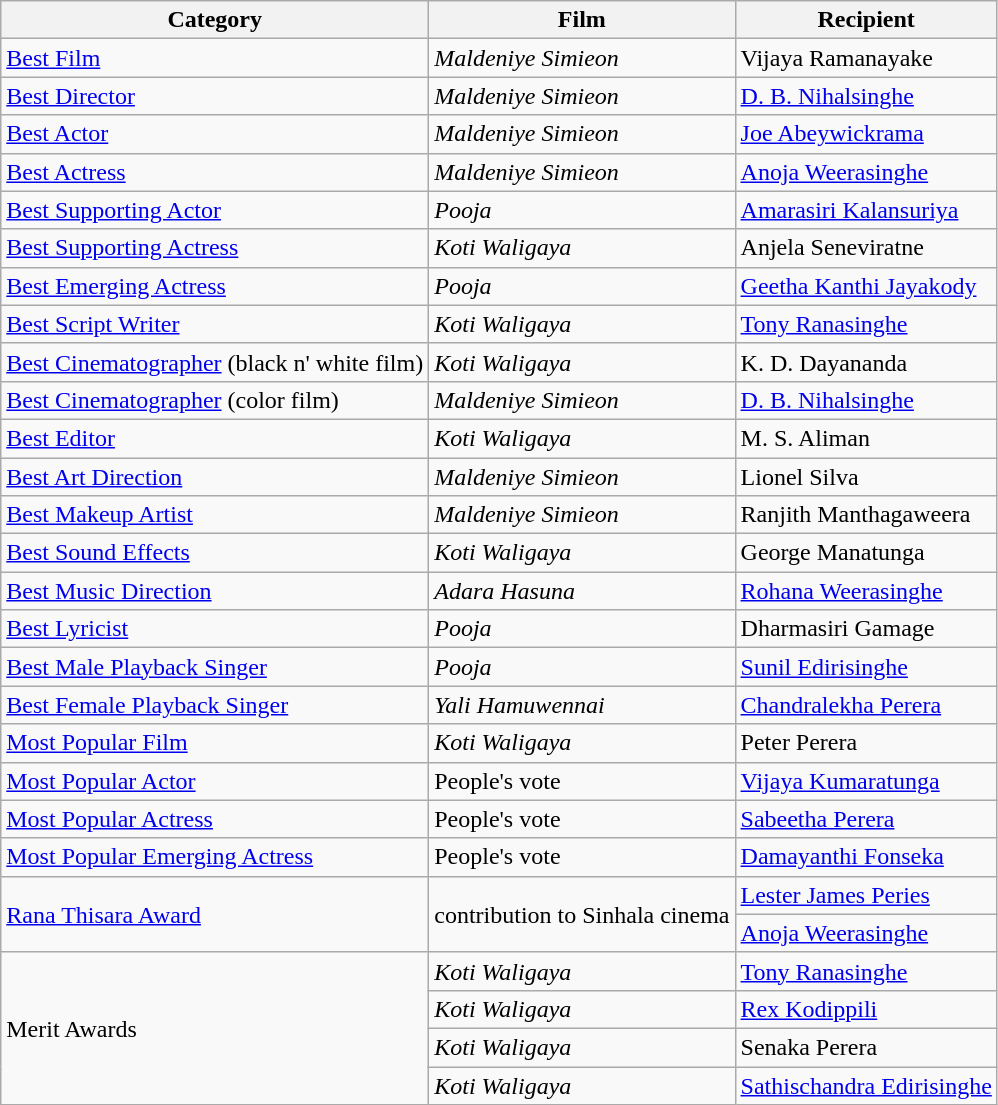<table class="wikitable plainrowheaders sortable">
<tr>
<th scope="col">Category</th>
<th scope="col">Film</th>
<th scope="col">Recipient</th>
</tr>
<tr>
<td><a href='#'>Best Film</a></td>
<td><em>Maldeniye Simieon</em></td>
<td>Vijaya Ramanayake</td>
</tr>
<tr>
<td><a href='#'>Best Director</a></td>
<td><em>Maldeniye Simieon</em></td>
<td><a href='#'>D. B. Nihalsinghe</a></td>
</tr>
<tr>
<td><a href='#'>Best Actor</a></td>
<td><em>Maldeniye Simieon</em></td>
<td><a href='#'>Joe Abeywickrama</a></td>
</tr>
<tr>
<td><a href='#'>Best Actress</a></td>
<td><em>Maldeniye Simieon</em></td>
<td><a href='#'>Anoja Weerasinghe</a></td>
</tr>
<tr>
<td><a href='#'>Best Supporting Actor</a></td>
<td><em>Pooja</em></td>
<td><a href='#'>Amarasiri Kalansuriya</a></td>
</tr>
<tr>
<td><a href='#'>Best Supporting Actress</a></td>
<td><em>Koti Waligaya</em></td>
<td>Anjela Seneviratne</td>
</tr>
<tr>
<td><a href='#'>Best Emerging Actress</a></td>
<td><em>Pooja</em></td>
<td><a href='#'>Geetha Kanthi Jayakody</a></td>
</tr>
<tr>
<td><a href='#'>Best Script Writer</a></td>
<td><em>Koti Waligaya</em></td>
<td><a href='#'>Tony Ranasinghe</a></td>
</tr>
<tr>
<td><a href='#'>Best Cinematographer</a> (black n' white film)</td>
<td><em>Koti Waligaya</em></td>
<td>K. D. Dayananda</td>
</tr>
<tr>
<td><a href='#'>Best Cinematographer</a> (color film)</td>
<td><em>Maldeniye Simieon</em></td>
<td><a href='#'>D. B. Nihalsinghe</a></td>
</tr>
<tr>
<td><a href='#'>Best Editor</a></td>
<td><em>Koti Waligaya</em></td>
<td>M. S. Aliman</td>
</tr>
<tr>
<td><a href='#'>Best Art Direction</a></td>
<td><em>Maldeniye Simieon</em></td>
<td>Lionel Silva</td>
</tr>
<tr>
<td><a href='#'>Best Makeup Artist</a></td>
<td><em>Maldeniye Simieon</em></td>
<td>Ranjith Manthagaweera</td>
</tr>
<tr>
<td><a href='#'>Best Sound Effects</a></td>
<td><em>Koti Waligaya</em></td>
<td>George Manatunga</td>
</tr>
<tr>
<td><a href='#'>Best Music Direction</a></td>
<td><em>Adara Hasuna</em></td>
<td><a href='#'>Rohana Weerasinghe</a></td>
</tr>
<tr>
<td><a href='#'>Best Lyricist</a></td>
<td><em>Pooja</em></td>
<td>Dharmasiri Gamage</td>
</tr>
<tr>
<td><a href='#'>Best Male Playback Singer</a></td>
<td><em>Pooja</em></td>
<td><a href='#'>Sunil Edirisinghe</a></td>
</tr>
<tr>
<td><a href='#'>Best Female Playback Singer</a></td>
<td><em>Yali Hamuwennai</em></td>
<td><a href='#'>Chandralekha Perera</a></td>
</tr>
<tr>
<td><a href='#'>Most Popular Film</a></td>
<td><em>Koti Waligaya</em></td>
<td>Peter Perera</td>
</tr>
<tr>
<td><a href='#'>Most Popular Actor</a></td>
<td>People's vote</td>
<td><a href='#'>Vijaya Kumaratunga</a></td>
</tr>
<tr>
<td><a href='#'>Most Popular Actress</a></td>
<td>People's vote</td>
<td><a href='#'>Sabeetha Perera</a></td>
</tr>
<tr>
<td><a href='#'>Most Popular Emerging Actress</a></td>
<td>People's vote</td>
<td><a href='#'>Damayanthi Fonseka</a></td>
</tr>
<tr>
<td rowspan=2><a href='#'>Rana Thisara Award</a></td>
<td rowspan=2>contribution to Sinhala cinema</td>
<td><a href='#'>Lester James Peries</a></td>
</tr>
<tr>
<td><a href='#'>Anoja Weerasinghe</a></td>
</tr>
<tr>
<td rowspan=4>Merit Awards</td>
<td><em>Koti Waligaya</em></td>
<td><a href='#'>Tony Ranasinghe</a></td>
</tr>
<tr>
<td><em>Koti Waligaya</em></td>
<td><a href='#'>Rex Kodippili</a></td>
</tr>
<tr>
<td><em>Koti Waligaya</em></td>
<td>Senaka Perera</td>
</tr>
<tr>
<td><em>Koti Waligaya</em></td>
<td><a href='#'>Sathischandra Edirisinghe</a></td>
</tr>
</table>
